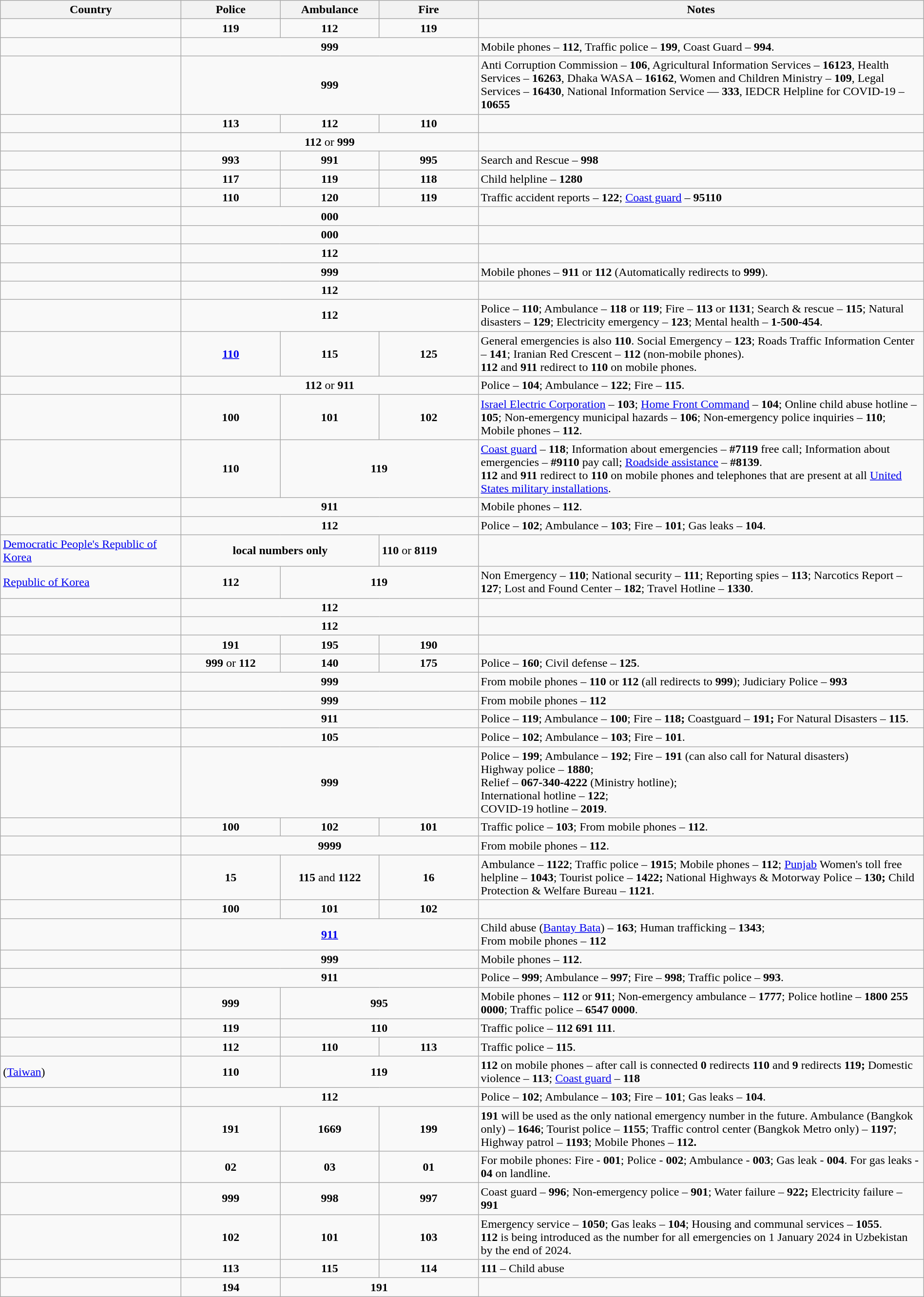<table class="wikitable sortable" style="width: 100%;">
<tr>
<th style="width: 15em;">Country</th>
<th style="width: 8em;">Police</th>
<th style="width: 8em;">Ambulance</th>
<th style="width: 8em;">Fire</th>
<th>Notes</th>
</tr>
<tr>
<td></td>
<td align="center"><strong>119</strong></td>
<td align="center"><strong>112</strong></td>
<td align="center"><strong>119</strong></td>
<td></td>
</tr>
<tr>
<td></td>
<td colspan="3" style="text-align: center;"><strong>999</strong></td>
<td>Mobile phones – <strong>112</strong>, Traffic police – <strong>199</strong>, Coast Guard – <strong>994</strong>.</td>
</tr>
<tr>
<td></td>
<td colspan="3" style="text-align: center;"><strong>999</strong></td>
<td>Anti Corruption Commission – <strong>106</strong>, Agricultural Information Services – <strong>16123</strong>, Health Services – <strong>16263</strong>, Dhaka WASA – <strong>16162</strong>, Women and Children Ministry – <strong>109</strong>, Legal Services – <strong>16430</strong>, National Information Service — <strong>333</strong>, IEDCR Helpline for COVID-19 – <strong>10655</strong></td>
</tr>
<tr>
<td></td>
<td align="center"><strong>113</strong></td>
<td align="center"><strong>112</strong></td>
<td align="center"><strong>110</strong></td>
<td></td>
</tr>
<tr>
<td></td>
<td colspan="3" style="text-align: center;"><strong>112</strong> or <strong>999</strong></td>
<td></td>
</tr>
<tr>
<td></td>
<td align="center"><strong>993</strong></td>
<td align="center"><strong>991</strong></td>
<td align="center"><strong>995</strong></td>
<td>Search and Rescue – <strong>998</strong></td>
</tr>
<tr>
<td></td>
<td align="center"><strong>117</strong></td>
<td align="center"><strong>119</strong></td>
<td align="center"><strong>118</strong></td>
<td>Child helpline – <strong>1280</strong></td>
</tr>
<tr>
<td></td>
<td align="center"><strong>110</strong></td>
<td align="center"><strong>120</strong></td>
<td align="center"><strong>119</strong></td>
<td>Traffic accident reports – <strong>122</strong>; <a href='#'>Coast guard</a> – <strong>95110</strong></td>
</tr>
<tr>
<td></td>
<td colspan="3" style="text-align: center;"><strong>000</strong></td>
<td></td>
</tr>
<tr>
<td></td>
<td colspan="3" style="text-align: center;"><strong>000</strong></td>
<td></td>
</tr>
<tr>
<td></td>
<td colspan="3" style="text-align: center;"><strong>112</strong></td>
<td></td>
</tr>
<tr>
<td></td>
<td colspan="3" style="text-align: center;"><strong>999</strong></td>
<td>Mobile phones – <strong>911</strong> or <strong>112</strong> (Automatically redirects to <strong>999</strong>).</td>
</tr>
<tr>
<td></td>
<td colspan="3" style="text-align: center;"><strong>112</strong></td>
<td></td>
</tr>
<tr>
<td></td>
<td colspan="3" style="text-align: center;"><strong>112</strong></td>
<td>Police – <strong>110</strong>; Ambulance – <strong>118</strong> or <strong>119</strong>; Fire – <strong>113</strong> or <strong>1131</strong>; Search & rescue – <strong>115</strong>; Natural disasters – <strong>129</strong>; Electricity emergency – <strong>123</strong>; Mental health – <strong>1-500-454</strong>.</td>
</tr>
<tr>
<td></td>
<td align="center"><strong><a href='#'>110</a></strong></td>
<td align="center"><strong>115</strong></td>
<td align="center"><strong>125</strong></td>
<td>General emergencies is also <strong>110</strong>. Social Emergency – <strong>123</strong>; Roads Traffic Information Center – <strong>141</strong>; Iranian Red Crescent – <strong>112</strong> (non-mobile phones).<br><strong>112</strong> and <strong>911</strong> redirect to <strong>110</strong> on mobile phones.</td>
</tr>
<tr>
<td></td>
<td colspan="3" style="text-align: center;"><strong>112</strong> or <strong>911</strong></td>
<td>Police – <strong>104</strong>; Ambulance – <strong>122</strong>; Fire – <strong>115</strong>.</td>
</tr>
<tr>
<td></td>
<td align="center"><strong>100</strong></td>
<td align="center"><strong>101</strong></td>
<td align="center"><strong>102</strong></td>
<td><a href='#'>Israel Electric Corporation</a> – <strong>103</strong>; <a href='#'>Home Front Command</a> – <strong>104</strong>; Online child abuse hotline – <strong>105</strong>; Non-emergency municipal hazards – <strong>106</strong>; Non-emergency police inquiries – <strong>110</strong>; Mobile phones – <strong>112</strong>.</td>
</tr>
<tr>
<td></td>
<td align="center"><strong>110</strong></td>
<td colspan="2" style="text-align: center;"><strong>119</strong></td>
<td><a href='#'>Coast guard</a> – <strong>118</strong>; Information about emergencies – <strong>#7119</strong> free call; Information about emergencies – <strong>#9110</strong> pay call; <a href='#'>Roadside assistance</a> – <strong>#8139</strong>. <br><strong>112</strong> and <strong>911</strong> redirect to <strong>110</strong> on mobile phones and telephones that are present at all <a href='#'>United States military installations</a>.</td>
</tr>
<tr>
<td></td>
<td colspan="3" style="text-align: center;"><strong>911</strong></td>
<td>Mobile phones – <strong>112</strong>.</td>
</tr>
<tr>
<td></td>
<td colspan="3" style="text-align: center;"><strong>112</strong></td>
<td>Police – <strong>102</strong>; Ambulance – <strong>103</strong>; Fire – <strong>101</strong>; Gas leaks – <strong>104</strong>.</td>
</tr>
<tr>
<td> <a href='#'>Democratic People's Republic of Korea</a></td>
<td colspan="2" style="text-align: center;"><strong>local numbers only</strong></td>
<td><strong>110</strong> or <strong>8119</strong></td>
<td></td>
</tr>
<tr>
<td> <a href='#'>Republic of Korea</a></td>
<td align="center"><strong>112</strong></td>
<td colspan="2" style="text-align: center;"><strong>119</strong></td>
<td>Non Emergency – <strong>110</strong>; National security – <strong>111</strong>; Reporting spies – <strong>113</strong>; Narcotics Report – <strong>127</strong>; Lost and Found Center – <strong>182</strong>; Travel Hotline – <strong>1330</strong>.</td>
</tr>
<tr>
<td></td>
<td colspan="3" style="text-align: center;"><strong>112</strong></td>
<td></td>
</tr>
<tr>
<td></td>
<td colspan="3" style="text-align: center;"><strong>112</strong></td>
<td></td>
</tr>
<tr>
<td></td>
<td align="center"><strong>191</strong></td>
<td align="center"><strong>195</strong></td>
<td align="center"><strong>190</strong></td>
<td></td>
</tr>
<tr>
<td></td>
<td align="center"><strong>999</strong> or <strong>112</strong></td>
<td align="center"><strong>140</strong></td>
<td align="center"><strong>175</strong></td>
<td>Police – <strong>160</strong>; Civil defense – <strong>125</strong>.</td>
</tr>
<tr>
<td></td>
<td colspan="3" style="text-align: center;"><strong>999</strong></td>
<td>From mobile phones – <strong>110</strong> or <strong>112</strong> (all redirects to <strong>999</strong>); Judiciary Police – <strong>993</strong></td>
</tr>
<tr>
<td></td>
<td colspan="3" style="text-align: center;"><strong>999</strong></td>
<td>From mobile phones – <strong>112</strong></td>
</tr>
<tr>
<td></td>
<td colspan="3" align="center"><strong>911</strong></td>
<td>Police – <strong>119</strong>; Ambulance – <strong>100</strong>; Fire – <strong>118;</strong> Coastguard – <strong>191;</strong> For Natural Disasters – <strong>115</strong>.</td>
</tr>
<tr>
<td></td>
<td colspan="3" style="text-align: center;"><strong>105</strong></td>
<td>Police – <strong>102</strong>; Ambulance – <strong>103</strong>; Fire – <strong>101</strong>.</td>
</tr>
<tr>
<td></td>
<td colspan="3" style="text-align: center;"><strong>999</strong></td>
<td>Police – <strong>199</strong>; Ambulance – <strong>192</strong>; Fire – <strong>191</strong> (can also call for Natural disasters)<br>Highway police – <strong>1880</strong>;<br>Relief – <strong>067-340-4222</strong> (Ministry hotline);<br>International hotline – <strong>122</strong>;<br>COVID-19 hotline – <strong>2019</strong>.</td>
</tr>
<tr>
<td></td>
<td align="center"><strong>100</strong></td>
<td align="center"><strong>102</strong></td>
<td align="center"><strong>101</strong></td>
<td>Traffic police – <strong>103</strong>; From mobile phones – <strong>112</strong>.</td>
</tr>
<tr>
<td></td>
<td colspan="3" style="text-align: center;"><strong>9999</strong></td>
<td>From mobile phones – <strong>112</strong>.</td>
</tr>
<tr>
<td></td>
<td align="center"><strong>15</strong></td>
<td align="center"><strong>115</strong> and <strong>1122</strong></td>
<td align="center"><strong>16</strong></td>
<td>Ambulance – <strong>1122</strong>; Traffic police – <strong>1915</strong>; Mobile phones – <strong>112</strong>; <a href='#'>Punjab</a> Women's toll free helpline – <strong>1043</strong>; Tourist police – <strong>1422;</strong> National Highways & Motorway Police – <strong>130;</strong> Child Protection & Welfare Bureau – <strong>1121</strong>.</td>
</tr>
<tr>
<td></td>
<td align="center"><strong>100</strong></td>
<td align="center"><strong>101</strong></td>
<td align="center"><strong>102</strong></td>
<td></td>
</tr>
<tr>
<td></td>
<td colspan="3" style="text-align: center;"><strong><a href='#'>911</a></strong></td>
<td>Child abuse (<a href='#'>Bantay Bata</a>) – <strong>163</strong>; Human trafficking – <strong>1343</strong>;<br>From mobile phones – <strong>112</strong></td>
</tr>
<tr>
<td></td>
<td colspan="3" style="text-align: center;"><strong>999</strong></td>
<td>Mobile phones – <strong>112</strong>.</td>
</tr>
<tr>
<td></td>
<td colspan="3" style="text-align: center;"><strong>911</strong></td>
<td>Police – <strong>999</strong>; Ambulance – <strong>997</strong>; Fire – <strong>998</strong>; Traffic police – <strong>993</strong>.</td>
</tr>
<tr>
<td></td>
<td align="center"><strong>999</strong></td>
<td colspan="2" style="text-align: center;"><strong>995</strong></td>
<td>Mobile phones – <strong>112</strong> or <strong>911</strong>; Non-emergency ambulance – <strong>1777</strong>; Police hotline – <strong>1800 255 0000</strong>; Traffic police – <strong>6547 0000</strong>.</td>
</tr>
<tr>
<td></td>
<td align="center"><strong>119</strong></td>
<td colspan="2" style="text-align: center;"><strong>110</strong></td>
<td>Traffic police – <strong>112 691 111</strong>.</td>
</tr>
<tr>
<td></td>
<td align="center"><strong>112</strong></td>
<td align="center"><strong>110</strong></td>
<td align="center"><strong>113</strong></td>
<td>Traffic police – <strong>115</strong>.</td>
</tr>
<tr>
<td> (<a href='#'>Taiwan</a>)</td>
<td align="center"><strong>110</strong></td>
<td colspan="2" style="text-align: center;"><strong>119</strong></td>
<td><strong>112</strong> on mobile phones – after call is connected <strong>0</strong> redirects <strong>110</strong> and <strong>9</strong> redirects <strong>119; </strong> Domestic violence – <strong>113</strong>; <a href='#'>Coast guard</a> – <strong>118</strong></td>
</tr>
<tr>
<td></td>
<td colspan="3" style="text-align: center;"><strong>112</strong></td>
<td>Police – <strong>102</strong>; Ambulance – <strong>103</strong>; Fire – <strong>101</strong>; Gas leaks – <strong>104</strong>.</td>
</tr>
<tr>
<td></td>
<td align="center"><strong>191</strong></td>
<td align="center"><strong>1669</strong></td>
<td align="center"><strong>199</strong></td>
<td><strong>191</strong> will be used as the only national emergency number in the future. Ambulance (Bangkok only) – <strong>1646</strong>; Tourist police – <strong>1155</strong>; Traffic control center (Bangkok Metro only) – <strong>1197</strong>; Highway patrol – <strong>1193</strong>; Mobile Phones – <strong>112.</strong></td>
</tr>
<tr>
<td></td>
<td align="center"><strong>02</strong></td>
<td align="center"><strong>03</strong></td>
<td align="center"><strong>01</strong></td>
<td>For mobile phones: Fire - <strong>001</strong>; Police - <strong>002</strong>; Ambulance - <strong>003</strong>; Gas leak - <strong>004</strong>. For gas leaks - <strong>04</strong> on landline.</td>
</tr>
<tr>
<td></td>
<td align="center"><strong>999</strong></td>
<td align="center"><strong>998</strong></td>
<td align="center"><strong>997</strong></td>
<td>Coast guard – <strong>996</strong>; Non-emergency police – <strong>901</strong>; Water failure – <strong>922;</strong> Electricity failure – <strong>991</strong></td>
</tr>
<tr>
<td></td>
<td align="center"><strong>102</strong></td>
<td align="center"><strong>101</strong></td>
<td align="center"><strong>103</strong></td>
<td>Emergency service – <strong>1050</strong>; Gas leaks – <strong>104</strong>; Housing and communal services – <strong>1055</strong>.<br><strong>112</strong> is being introduced as the number for all emergencies on 1 January 2024 in Uzbekistan by the end of 2024.</td>
</tr>
<tr>
<td></td>
<td align="center"><strong>113</strong></td>
<td align="center"><strong>115</strong></td>
<td align="center"><strong>114</strong></td>
<td><strong>111</strong> – Child abuse</td>
</tr>
<tr>
<td></td>
<td align="center"><strong>194</strong></td>
<td colspan="2" style="text-align: center;"><strong>191</strong></td>
<td></td>
</tr>
</table>
